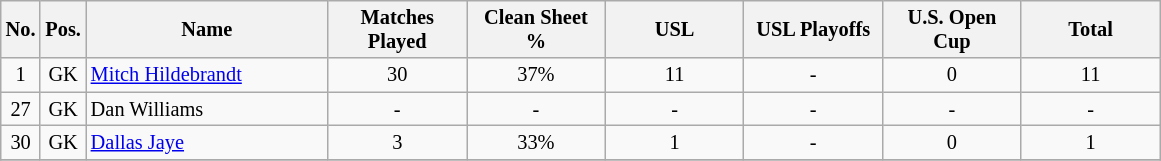<table class="wikitable sortable alternance" style="text-align:center; font-size:85%;">
<tr>
<th rowspan="1">No.</th>
<th rowspan="1">Pos.</th>
<th rowspan="1" style="width:155px;">Name</th>
<th style="width:86px;">Matches Played</th>
<th style="width:86px;">Clean Sheet %</th>
<th style="width:86px;">USL</th>
<th style="width:86px;">USL Playoffs</th>
<th style="width:86px;">U.S. Open Cup</th>
<th style="width:86px;">Total</th>
</tr>
<tr>
<td>1</td>
<td>GK</td>
<td align=left> <a href='#'>Mitch Hildebrandt</a></td>
<td>30</td>
<td>37%</td>
<td>11</td>
<td>-</td>
<td>0</td>
<td>11</td>
</tr>
<tr>
<td>27</td>
<td>GK</td>
<td align=left> Dan Williams</td>
<td>-</td>
<td>-</td>
<td>-</td>
<td>-</td>
<td>-</td>
<td>-</td>
</tr>
<tr>
<td>30</td>
<td>GK</td>
<td align=left> <a href='#'>Dallas Jaye</a></td>
<td>3</td>
<td>33%</td>
<td>1</td>
<td>-</td>
<td>0</td>
<td>1</td>
</tr>
<tr>
</tr>
</table>
